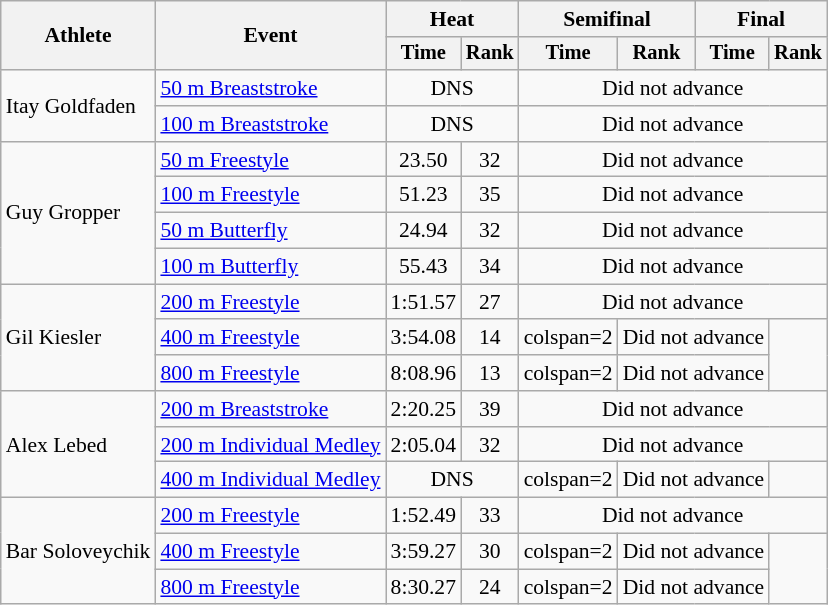<table class=wikitable style="font-size:90%">
<tr>
<th rowspan="2">Athlete</th>
<th rowspan="2">Event</th>
<th colspan="2">Heat</th>
<th colspan="2">Semifinal</th>
<th colspan="2">Final</th>
</tr>
<tr style="font-size:95%">
<th>Time</th>
<th>Rank</th>
<th>Time</th>
<th>Rank</th>
<th>Time</th>
<th>Rank</th>
</tr>
<tr align=center>
<td align=left rowspan="2">Itay Goldfaden</td>
<td align=left><a href='#'>50 m Breaststroke</a></td>
<td colspan=2>DNS</td>
<td colspan=4>Did not advance</td>
</tr>
<tr align=center>
<td align=left><a href='#'>100 m Breaststroke</a></td>
<td colspan=2>DNS</td>
<td colspan=4>Did not advance</td>
</tr>
<tr align=center>
<td align=left rowspan="4">Guy Gropper</td>
<td align=left><a href='#'>50 m Freestyle</a></td>
<td>23.50</td>
<td>32</td>
<td colspan=4>Did not advance</td>
</tr>
<tr align=center>
<td align=left><a href='#'>100 m Freestyle</a></td>
<td>51.23</td>
<td>35</td>
<td colspan=4>Did not advance</td>
</tr>
<tr align=center>
<td align=left><a href='#'>50 m Butterfly</a></td>
<td>24.94</td>
<td>32</td>
<td colspan=4>Did not advance</td>
</tr>
<tr align=center>
<td align=left><a href='#'>100 m Butterfly</a></td>
<td>55.43</td>
<td>34</td>
<td colspan=4>Did not advance</td>
</tr>
<tr align=center>
<td align=left rowspan="3">Gil Kiesler</td>
<td align=left><a href='#'>200 m Freestyle</a></td>
<td>1:51.57</td>
<td>27</td>
<td colspan=4>Did not advance</td>
</tr>
<tr align=center>
<td align=left><a href='#'>400 m Freestyle</a></td>
<td>3:54.08</td>
<td>14</td>
<td>colspan=2 </td>
<td colspan=2>Did not advance</td>
</tr>
<tr align=center>
<td align=left><a href='#'>800 m Freestyle</a></td>
<td>8:08.96</td>
<td>13</td>
<td>colspan=2 </td>
<td colspan=2>Did not advance</td>
</tr>
<tr align=center>
<td align=left rowspan="3">Alex Lebed</td>
<td align=left><a href='#'>200 m Breaststroke</a></td>
<td>2:20.25</td>
<td>39</td>
<td colspan=4>Did not advance</td>
</tr>
<tr align=center>
<td align=left><a href='#'>200 m Individual Medley</a></td>
<td>2:05.04</td>
<td>32</td>
<td colspan=4>Did not advance</td>
</tr>
<tr align=center>
<td align=left><a href='#'>400 m Individual Medley</a></td>
<td colspan=2>DNS</td>
<td>colspan=2 </td>
<td colspan=2>Did not advance</td>
</tr>
<tr align=center>
<td align=left rowspan="3">Bar Soloveychik</td>
<td align=left><a href='#'>200 m Freestyle</a></td>
<td>1:52.49</td>
<td>33</td>
<td colspan=4>Did not advance</td>
</tr>
<tr align=center>
<td align=left><a href='#'>400 m Freestyle</a></td>
<td>3:59.27</td>
<td>30</td>
<td>colspan=2 </td>
<td colspan=2>Did not advance</td>
</tr>
<tr align=center>
<td align=left><a href='#'>800 m Freestyle</a></td>
<td>8:30.27</td>
<td>24</td>
<td>colspan=2 </td>
<td colspan=2>Did not advance</td>
</tr>
</table>
